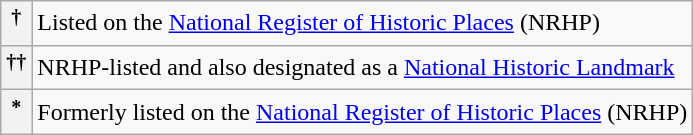<table class="wikitable">
<tr>
<th><sup>†</sup></th>
<td>Listed on the <a href='#'>National Register of Historic Places</a> (NRHP)</td>
</tr>
<tr>
<th><sup>††</sup></th>
<td>NRHP-listed and also designated as a <a href='#'>National Historic Landmark</a></td>
</tr>
<tr>
<th><sup>*</sup></th>
<td>Formerly listed on the <a href='#'>National Register of Historic Places</a> (NRHP)</td>
</tr>
</table>
